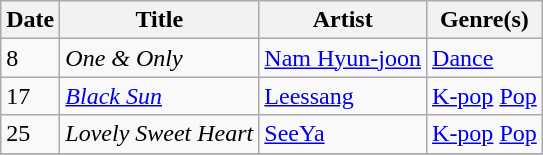<table class="wikitable" style="text-align: left;">
<tr>
<th>Date</th>
<th>Title</th>
<th>Artist</th>
<th>Genre(s)</th>
</tr>
<tr>
<td>8</td>
<td><em>One & Only</em></td>
<td><a href='#'>Nam Hyun-joon</a></td>
<td><a href='#'>Dance</a></td>
</tr>
<tr>
<td rowspan="1">17</td>
<td><em><a href='#'>Black Sun</a></em></td>
<td><a href='#'>Leessang</a></td>
<td><a href='#'>K-pop</a> <a href='#'>Pop</a></td>
</tr>
<tr>
<td rowspan="1">25</td>
<td><em>Lovely Sweet Heart</em></td>
<td><a href='#'>SeeYa</a></td>
<td><a href='#'>K-pop</a> <a href='#'>Pop</a></td>
</tr>
<tr>
</tr>
</table>
